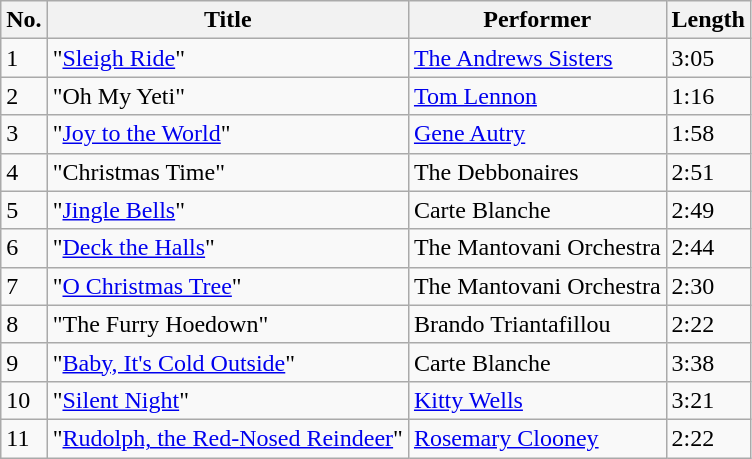<table class="wikitable">
<tr>
<th>No.</th>
<th>Title</th>
<th>Performer</th>
<th>Length</th>
</tr>
<tr>
<td>1</td>
<td>"<a href='#'>Sleigh Ride</a>"</td>
<td><a href='#'>The Andrews Sisters</a></td>
<td>3:05</td>
</tr>
<tr>
<td>2</td>
<td>"Oh My Yeti"</td>
<td><a href='#'>Tom Lennon</a></td>
<td>1:16</td>
</tr>
<tr>
<td>3</td>
<td>"<a href='#'>Joy to the World</a>"</td>
<td><a href='#'>Gene Autry</a></td>
<td>1:58</td>
</tr>
<tr>
<td>4</td>
<td>"Christmas Time"</td>
<td>The Debbonaires</td>
<td>2:51</td>
</tr>
<tr>
<td>5</td>
<td>"<a href='#'>Jingle Bells</a>"</td>
<td>Carte Blanche</td>
<td>2:49</td>
</tr>
<tr>
<td>6</td>
<td>"<a href='#'>Deck the Halls</a>"</td>
<td>The Mantovani Orchestra</td>
<td>2:44</td>
</tr>
<tr>
<td>7</td>
<td>"<a href='#'>O Christmas Tree</a>"</td>
<td>The Mantovani Orchestra</td>
<td>2:30</td>
</tr>
<tr>
<td>8</td>
<td>"The Furry Hoedown"</td>
<td>Brando Triantafillou</td>
<td>2:22</td>
</tr>
<tr>
<td>9</td>
<td>"<a href='#'>Baby, It's Cold Outside</a>"</td>
<td>Carte Blanche</td>
<td>3:38</td>
</tr>
<tr>
<td>10</td>
<td>"<a href='#'>Silent Night</a>"</td>
<td><a href='#'>Kitty Wells</a></td>
<td>3:21</td>
</tr>
<tr>
<td>11</td>
<td>"<a href='#'>Rudolph, the Red-Nosed Reindeer</a>"</td>
<td><a href='#'>Rosemary Clooney</a></td>
<td>2:22</td>
</tr>
</table>
